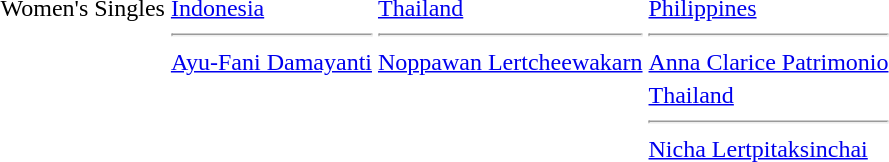<table>
<tr style="vertical-align:top">
<td rowspan=2>Women's Singles</td>
<td rowspan=2> <a href='#'>Indonesia</a> <hr> <a href='#'>Ayu-Fani Damayanti</a></td>
<td rowspan=2> <a href='#'>Thailand</a> <hr> <a href='#'>Noppawan Lertcheewakarn</a></td>
<td> <a href='#'>Philippines</a> <hr> <a href='#'>Anna Clarice Patrimonio</a></td>
</tr>
<tr>
<td> <a href='#'>Thailand</a> <hr> <a href='#'>Nicha Lertpitaksinchai</a></td>
</tr>
<tr>
</tr>
</table>
